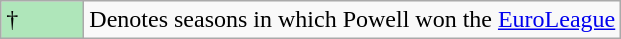<table class="wikitable">
<tr>
<td style="background:#AFE6BA; width:3em;">†</td>
<td>Denotes seasons in which Powell won the <a href='#'>EuroLeague</a></td>
</tr>
</table>
